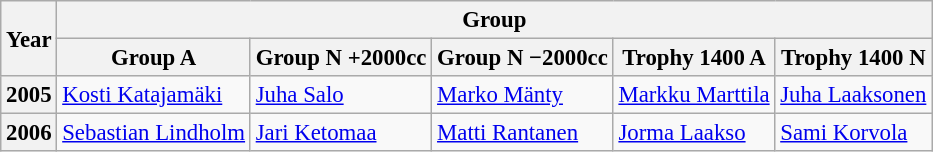<table class="wikitable" style="font-size: 95%">
<tr>
<th rowspan="2">Year</th>
<th colspan="5">Group</th>
</tr>
<tr>
<th>Group A</th>
<th>Group N +2000cc</th>
<th>Group N −2000cc</th>
<th>Trophy 1400 A</th>
<th>Trophy 1400 N</th>
</tr>
<tr>
<th>2005</th>
<td><a href='#'>Kosti Katajamäki</a></td>
<td><a href='#'>Juha Salo</a></td>
<td><a href='#'>Marko Mänty</a></td>
<td><a href='#'>Markku Marttila</a></td>
<td><a href='#'>Juha Laaksonen</a></td>
</tr>
<tr>
<th>2006</th>
<td><a href='#'>Sebastian Lindholm</a></td>
<td><a href='#'>Jari Ketomaa</a></td>
<td><a href='#'>Matti Rantanen</a></td>
<td><a href='#'>Jorma Laakso</a></td>
<td><a href='#'>Sami Korvola</a></td>
</tr>
</table>
